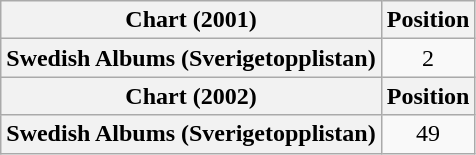<table class="wikitable plainrowheaders" style="text-align:center">
<tr>
<th scope="col">Chart (2001)</th>
<th scope="col">Position</th>
</tr>
<tr>
<th scope="row">Swedish Albums (Sverigetopplistan)</th>
<td>2</td>
</tr>
<tr>
<th scope="col">Chart (2002)</th>
<th scope="col">Position</th>
</tr>
<tr>
<th scope="row">Swedish Albums (Sverigetopplistan)</th>
<td>49</td>
</tr>
</table>
